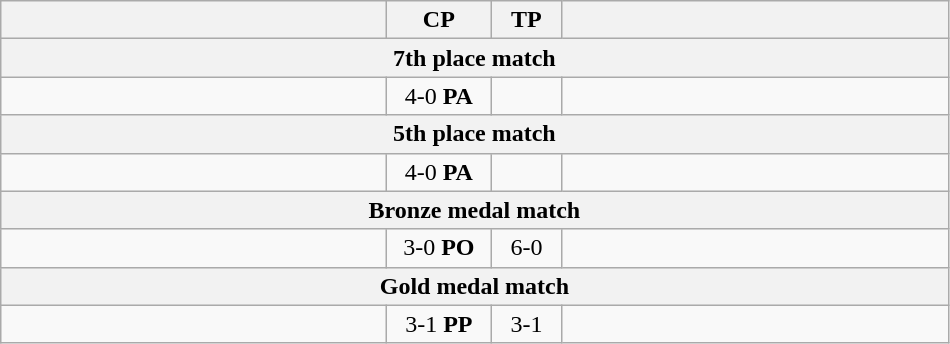<table class="wikitable" style="text-align: center;" |>
<tr>
<th width="250"></th>
<th width="62">CP</th>
<th width="40">TP</th>
<th width="250"></th>
</tr>
<tr>
<th colspan="5">7th place match</th>
</tr>
<tr>
<td style="text-align:left;"><strong></strong></td>
<td>4-0 <strong>PA</strong></td>
<td></td>
<td style="text-align:left;"></td>
</tr>
<tr>
<th colspan="5">5th place match</th>
</tr>
<tr>
<td style="text-align:left;"><strong></strong></td>
<td>4-0 <strong>PA</strong></td>
<td></td>
<td style="text-align:left;"></td>
</tr>
<tr>
<th colspan="5">Bronze medal match</th>
</tr>
<tr>
<td style="text-align:left;"><strong></strong></td>
<td>3-0 <strong>PO</strong></td>
<td>6-0</td>
<td style="text-align:left;"></td>
</tr>
<tr>
<th colspan="5">Gold medal match</th>
</tr>
<tr>
<td style="text-align:left;"><strong></strong></td>
<td>3-1 <strong>PP</strong></td>
<td>3-1</td>
<td style="text-align:left;"></td>
</tr>
</table>
